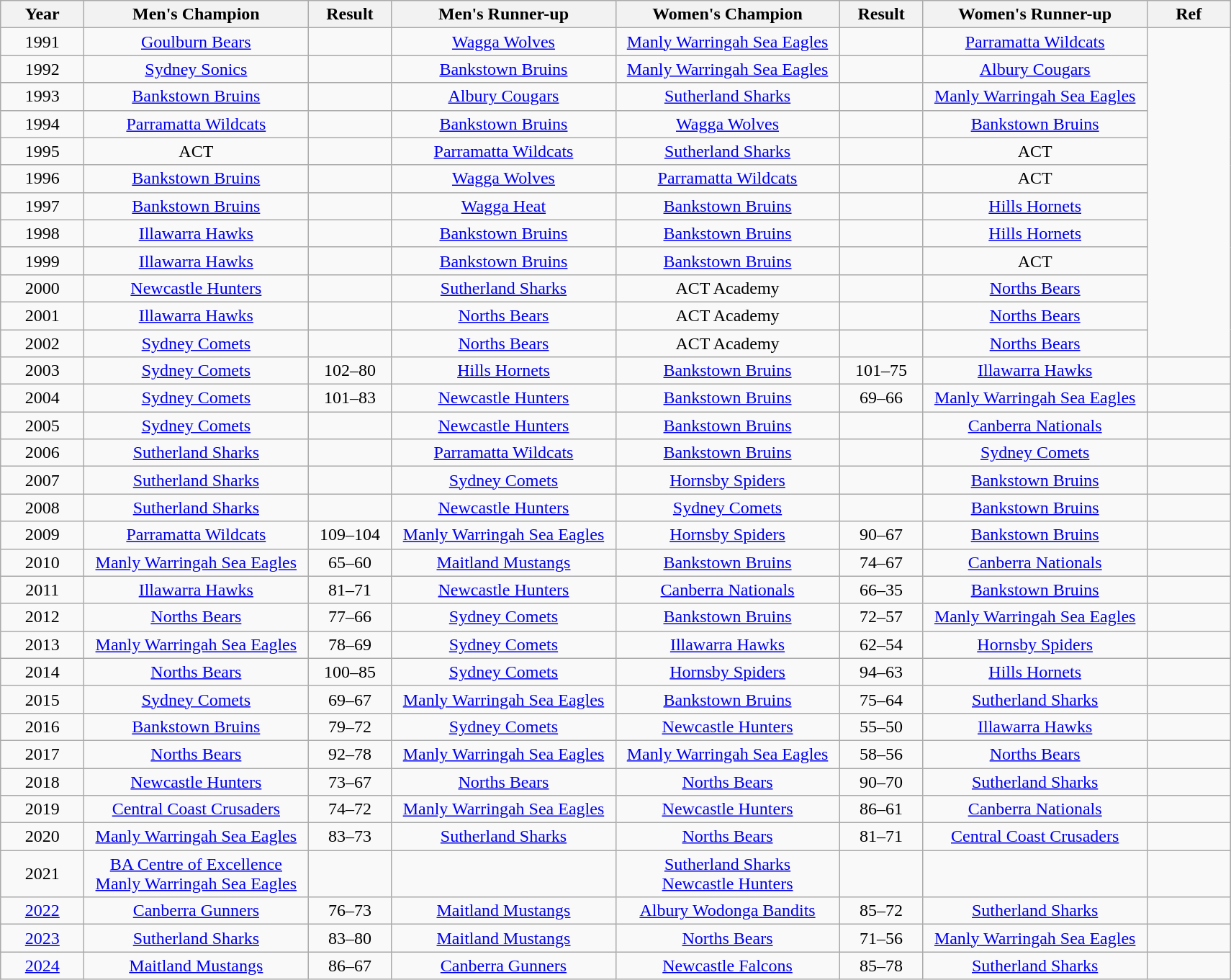<table class="wikitable" style="text-align:center">
<tr>
<th style="width:70px">Year</th>
<th style="width:200px">Men's Champion</th>
<th style="width:70px">Result</th>
<th style="width:200px">Men's Runner-up</th>
<th style="width:200px">Women's Champion</th>
<th style="width:70px">Result</th>
<th style="width:200px">Women's Runner-up</th>
<th style="width:70px">Ref</th>
</tr>
<tr>
<td>1991</td>
<td><a href='#'>Goulburn Bears</a></td>
<td></td>
<td><a href='#'>Wagga Wolves</a></td>
<td><a href='#'>Manly Warringah Sea Eagles</a></td>
<td></td>
<td><a href='#'>Parramatta Wildcats</a></td>
<td rowspan="12"></td>
</tr>
<tr>
<td>1992</td>
<td><a href='#'>Sydney Sonics</a></td>
<td></td>
<td><a href='#'>Bankstown Bruins</a></td>
<td><a href='#'>Manly Warringah Sea Eagles</a></td>
<td></td>
<td><a href='#'>Albury Cougars</a></td>
</tr>
<tr>
<td>1993</td>
<td><a href='#'>Bankstown Bruins</a></td>
<td></td>
<td><a href='#'>Albury Cougars</a></td>
<td><a href='#'>Sutherland Sharks</a></td>
<td></td>
<td><a href='#'>Manly Warringah Sea Eagles</a></td>
</tr>
<tr>
<td>1994</td>
<td><a href='#'>Parramatta Wildcats</a></td>
<td></td>
<td><a href='#'>Bankstown Bruins</a></td>
<td><a href='#'>Wagga Wolves</a></td>
<td></td>
<td><a href='#'>Bankstown Bruins</a></td>
</tr>
<tr>
<td>1995</td>
<td>ACT</td>
<td></td>
<td><a href='#'>Parramatta Wildcats</a></td>
<td><a href='#'>Sutherland Sharks</a></td>
<td></td>
<td>ACT</td>
</tr>
<tr>
<td>1996</td>
<td><a href='#'>Bankstown Bruins</a></td>
<td></td>
<td><a href='#'>Wagga Wolves</a></td>
<td><a href='#'>Parramatta Wildcats</a></td>
<td></td>
<td>ACT</td>
</tr>
<tr>
<td>1997</td>
<td><a href='#'>Bankstown Bruins</a></td>
<td></td>
<td><a href='#'>Wagga Heat</a></td>
<td><a href='#'>Bankstown Bruins</a></td>
<td></td>
<td><a href='#'>Hills Hornets</a></td>
</tr>
<tr>
<td>1998</td>
<td><a href='#'>Illawarra Hawks</a></td>
<td></td>
<td><a href='#'>Bankstown Bruins</a></td>
<td><a href='#'>Bankstown Bruins</a></td>
<td></td>
<td><a href='#'>Hills Hornets</a></td>
</tr>
<tr>
<td>1999</td>
<td><a href='#'>Illawarra Hawks</a></td>
<td></td>
<td><a href='#'>Bankstown Bruins</a></td>
<td><a href='#'>Bankstown Bruins</a></td>
<td></td>
<td>ACT</td>
</tr>
<tr>
<td>2000</td>
<td><a href='#'>Newcastle Hunters</a></td>
<td></td>
<td><a href='#'>Sutherland Sharks</a></td>
<td>ACT Academy</td>
<td></td>
<td><a href='#'>Norths Bears</a></td>
</tr>
<tr>
<td>2001</td>
<td><a href='#'>Illawarra Hawks</a></td>
<td></td>
<td><a href='#'>Norths Bears</a></td>
<td>ACT Academy</td>
<td></td>
<td><a href='#'>Norths Bears</a></td>
</tr>
<tr>
<td>2002</td>
<td><a href='#'>Sydney Comets</a></td>
<td></td>
<td><a href='#'>Norths Bears</a></td>
<td>ACT Academy</td>
<td></td>
<td><a href='#'>Norths Bears</a></td>
</tr>
<tr>
<td>2003</td>
<td><a href='#'>Sydney Comets</a></td>
<td>102–80</td>
<td><a href='#'>Hills Hornets</a></td>
<td><a href='#'>Bankstown Bruins</a></td>
<td>101–75</td>
<td><a href='#'>Illawarra Hawks</a></td>
<td></td>
</tr>
<tr>
<td>2004</td>
<td><a href='#'>Sydney Comets</a></td>
<td>101–83</td>
<td><a href='#'>Newcastle Hunters</a></td>
<td><a href='#'>Bankstown Bruins</a></td>
<td>69–66</td>
<td><a href='#'>Manly Warringah Sea Eagles</a></td>
<td></td>
</tr>
<tr>
<td>2005</td>
<td><a href='#'>Sydney Comets</a></td>
<td></td>
<td><a href='#'>Newcastle Hunters</a></td>
<td><a href='#'>Bankstown Bruins</a></td>
<td></td>
<td><a href='#'>Canberra Nationals</a></td>
<td></td>
</tr>
<tr>
<td>2006</td>
<td><a href='#'>Sutherland Sharks</a></td>
<td></td>
<td><a href='#'>Parramatta Wildcats</a></td>
<td><a href='#'>Bankstown Bruins</a></td>
<td></td>
<td><a href='#'>Sydney Comets</a></td>
<td></td>
</tr>
<tr>
<td>2007</td>
<td><a href='#'>Sutherland Sharks</a></td>
<td></td>
<td><a href='#'>Sydney Comets</a></td>
<td><a href='#'>Hornsby Spiders</a></td>
<td></td>
<td><a href='#'>Bankstown Bruins</a></td>
<td></td>
</tr>
<tr>
<td>2008</td>
<td><a href='#'>Sutherland Sharks</a></td>
<td></td>
<td><a href='#'>Newcastle Hunters</a></td>
<td><a href='#'>Sydney Comets</a></td>
<td></td>
<td><a href='#'>Bankstown Bruins</a></td>
<td></td>
</tr>
<tr>
<td>2009</td>
<td><a href='#'>Parramatta Wildcats</a></td>
<td>109–104</td>
<td><a href='#'>Manly Warringah Sea Eagles</a></td>
<td><a href='#'>Hornsby Spiders</a></td>
<td>90–67</td>
<td><a href='#'>Bankstown Bruins</a></td>
<td></td>
</tr>
<tr>
<td>2010</td>
<td><a href='#'>Manly Warringah Sea Eagles</a></td>
<td>65–60</td>
<td><a href='#'>Maitland Mustangs</a></td>
<td><a href='#'>Bankstown Bruins</a></td>
<td>74–67</td>
<td><a href='#'>Canberra Nationals</a></td>
<td></td>
</tr>
<tr>
<td>2011</td>
<td><a href='#'>Illawarra Hawks</a></td>
<td>81–71</td>
<td><a href='#'>Newcastle Hunters</a></td>
<td><a href='#'>Canberra Nationals</a></td>
<td>66–35</td>
<td><a href='#'>Bankstown Bruins</a></td>
<td></td>
</tr>
<tr>
<td>2012</td>
<td><a href='#'>Norths Bears</a></td>
<td>77–66</td>
<td><a href='#'>Sydney Comets</a></td>
<td><a href='#'>Bankstown Bruins</a></td>
<td>72–57</td>
<td><a href='#'>Manly Warringah Sea Eagles</a></td>
<td></td>
</tr>
<tr>
<td>2013</td>
<td><a href='#'>Manly Warringah Sea Eagles</a></td>
<td>78–69</td>
<td><a href='#'>Sydney Comets</a></td>
<td><a href='#'>Illawarra Hawks</a></td>
<td>62–54</td>
<td><a href='#'>Hornsby Spiders</a></td>
<td></td>
</tr>
<tr>
<td>2014</td>
<td><a href='#'>Norths Bears</a></td>
<td>100–85</td>
<td><a href='#'>Sydney Comets</a></td>
<td><a href='#'>Hornsby Spiders</a></td>
<td>94–63</td>
<td><a href='#'>Hills Hornets</a></td>
<td></td>
</tr>
<tr>
<td>2015</td>
<td><a href='#'>Sydney Comets</a></td>
<td>69–67</td>
<td><a href='#'>Manly Warringah Sea Eagles</a></td>
<td><a href='#'>Bankstown Bruins</a></td>
<td>75–64</td>
<td><a href='#'>Sutherland Sharks</a></td>
<td></td>
</tr>
<tr>
<td>2016</td>
<td><a href='#'>Bankstown Bruins</a></td>
<td>79–72</td>
<td><a href='#'>Sydney Comets</a></td>
<td><a href='#'>Newcastle Hunters</a></td>
<td>55–50</td>
<td><a href='#'>Illawarra Hawks</a></td>
<td></td>
</tr>
<tr>
<td>2017</td>
<td><a href='#'>Norths Bears</a></td>
<td>92–78</td>
<td><a href='#'>Manly Warringah Sea Eagles</a></td>
<td><a href='#'>Manly Warringah Sea Eagles</a></td>
<td>58–56</td>
<td><a href='#'>Norths Bears</a></td>
<td></td>
</tr>
<tr>
<td>2018</td>
<td><a href='#'>Newcastle Hunters</a></td>
<td>73–67</td>
<td><a href='#'>Norths Bears</a></td>
<td><a href='#'>Norths Bears</a></td>
<td>90–70</td>
<td><a href='#'>Sutherland Sharks</a></td>
<td></td>
</tr>
<tr>
<td>2019</td>
<td><a href='#'>Central Coast Crusaders</a></td>
<td>74–72</td>
<td><a href='#'>Manly Warringah Sea Eagles</a></td>
<td><a href='#'>Newcastle Hunters</a></td>
<td>86–61</td>
<td><a href='#'>Canberra Nationals</a></td>
<td></td>
</tr>
<tr>
<td>2020</td>
<td><a href='#'>Manly Warringah Sea Eagles</a></td>
<td>83–73</td>
<td><a href='#'>Sutherland Sharks</a></td>
<td><a href='#'>Norths Bears</a></td>
<td>81–71</td>
<td><a href='#'>Central Coast Crusaders</a></td>
<td></td>
</tr>
<tr>
<td>2021</td>
<td><a href='#'>BA Centre of Excellence</a><br><a href='#'>Manly Warringah Sea Eagles</a></td>
<td></td>
<td></td>
<td><a href='#'>Sutherland Sharks</a><br><a href='#'>Newcastle Hunters</a></td>
<td></td>
<td></td>
<td></td>
</tr>
<tr>
<td><a href='#'>2022</a></td>
<td><a href='#'>Canberra Gunners</a></td>
<td>76–73</td>
<td><a href='#'>Maitland Mustangs</a></td>
<td><a href='#'>Albury Wodonga Bandits</a></td>
<td>85–72</td>
<td><a href='#'>Sutherland Sharks</a></td>
<td></td>
</tr>
<tr>
<td><a href='#'>2023</a></td>
<td><a href='#'>Sutherland Sharks</a></td>
<td>83–80</td>
<td><a href='#'>Maitland Mustangs</a></td>
<td><a href='#'>Norths Bears</a></td>
<td>71–56</td>
<td><a href='#'>Manly Warringah Sea Eagles</a></td>
<td></td>
</tr>
<tr>
<td><a href='#'>2024</a></td>
<td><a href='#'>Maitland Mustangs</a></td>
<td>86–67</td>
<td><a href='#'>Canberra Gunners</a></td>
<td><a href='#'>Newcastle Falcons</a></td>
<td>85–78</td>
<td><a href='#'>Sutherland Sharks</a></td>
<td></td>
</tr>
</table>
